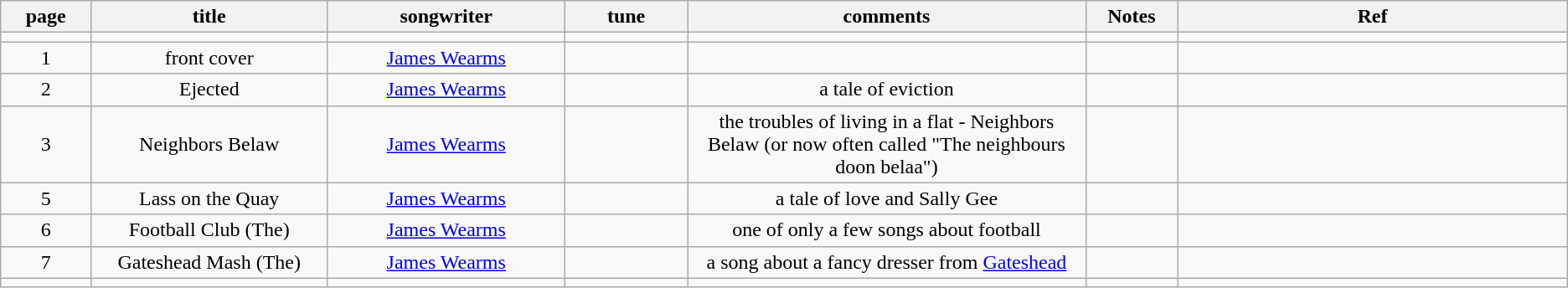<table class="wikitable" style="text-align:center;">
<tr>
<th width=70 abbr="page">page</th>
<th width=200 abbr="title of song">title</th>
<th width=200 abbr="author">songwriter</th>
<th width=100 abbr="tune/air">tune</th>
<th width=350abbr="comments">comments</th>
<th width=70 abbr="Notes">Notes</th>
<th width=350abbr="Ref">Ref</th>
</tr>
<tr>
<td></td>
<td></td>
<td></td>
<td></td>
<td></td>
<td></td>
<td></td>
</tr>
<tr>
<td>1</td>
<td>front cover</td>
<td><a href='#'>James Wearms</a></td>
<td></td>
<td></td>
<td></td>
<td></td>
</tr>
<tr>
<td>2</td>
<td>Ejected</td>
<td><a href='#'>James Wearms</a></td>
<td></td>
<td>a tale of eviction</td>
<td></td>
<td></td>
</tr>
<tr>
<td>3</td>
<td>Neighbors Belaw</td>
<td><a href='#'>James Wearms</a></td>
<td></td>
<td>the troubles of living in a flat - Neighbors Belaw (or now often called "The neighbours doon belaa")</td>
<td></td>
<td></td>
</tr>
<tr>
<td>5</td>
<td>Lass on the Quay</td>
<td><a href='#'>James Wearms</a></td>
<td></td>
<td>a tale of love and Sally Gee</td>
<td></td>
<td></td>
</tr>
<tr>
<td>6</td>
<td>Football Club (The)</td>
<td><a href='#'>James Wearms</a></td>
<td></td>
<td>one of only a few songs about football</td>
<td></td>
<td></td>
</tr>
<tr>
<td>7</td>
<td>Gateshead Mash (The)</td>
<td><a href='#'>James Wearms</a></td>
<td></td>
<td>a song about a fancy dresser from <a href='#'>Gateshead</a></td>
<td></td>
<td></td>
</tr>
<tr>
<td></td>
<td></td>
<td></td>
<td></td>
<td></td>
<td></td>
<td></td>
</tr>
</table>
